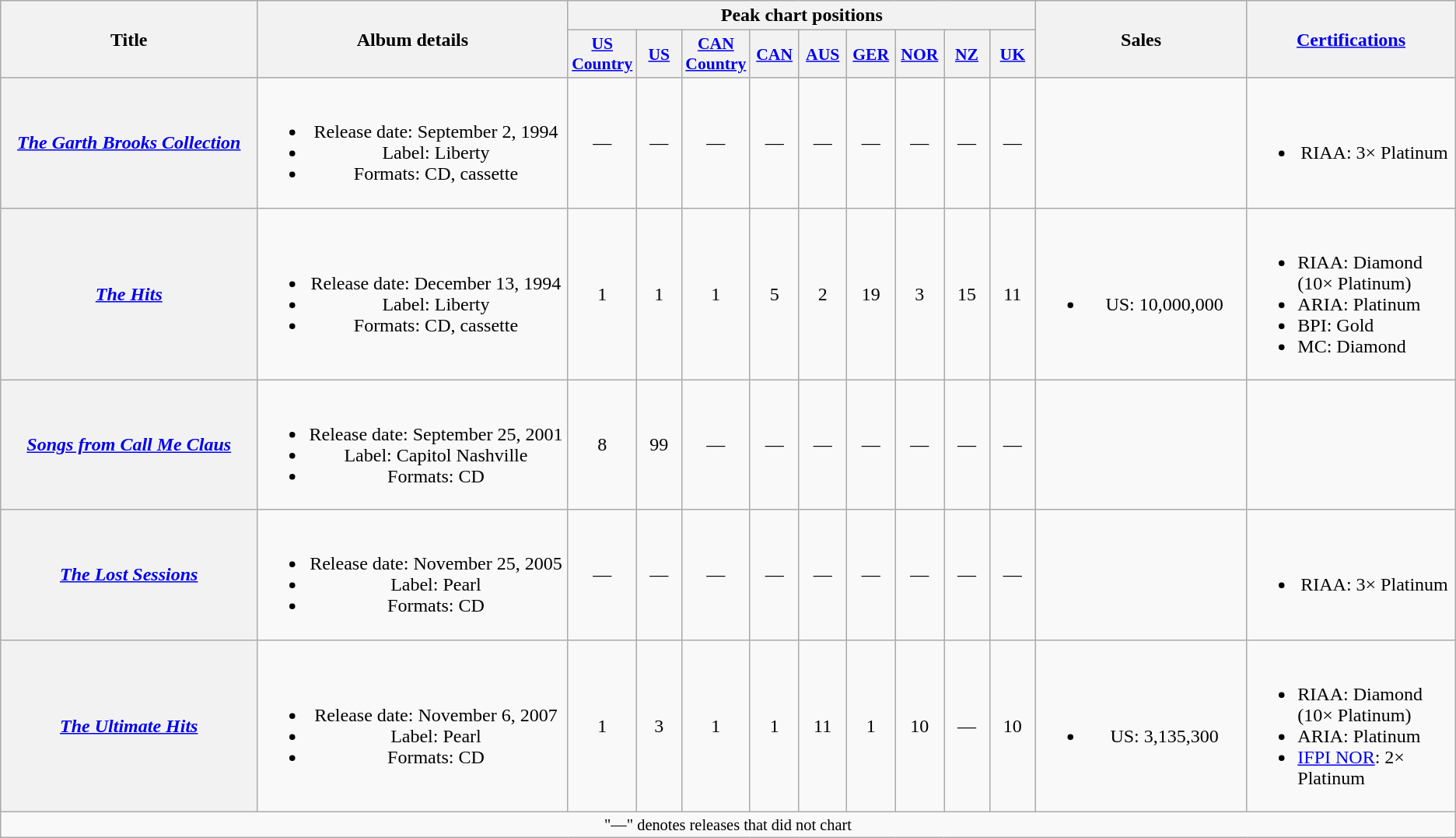<table class="wikitable plainrowheaders" style="text-align:center;">
<tr>
<th rowspan="2" style="width:16em;">Title</th>
<th rowspan="2" style="width:19em;">Album details</th>
<th colspan="9">Peak chart positions</th>
<th rowspan="2" style="width:12em;">Sales</th>
<th rowspan="2" style="width:12em;"><a href='#'>Certifications</a></th>
</tr>
<tr>
<th scope="col" style="width:2.5em;font-size:90%;"><a href='#'>US <br>Country</a><br></th>
<th scope="col" style="width:2.5em;font-size:90%;"><a href='#'>US</a><br></th>
<th scope="col" style="width:2.5em;font-size:90%;"><a href='#'>CAN <br>Country</a><br></th>
<th scope="col" style="width:2.5em;font-size:90%;"><a href='#'>CAN</a><br></th>
<th scope="col" style="width:2.5em;font-size:90%;"><a href='#'>AUS</a><br></th>
<th scope="col" style="width:2.5em;font-size:90%;"><a href='#'>GER</a><br></th>
<th scope="col" style="width:2.5em;font-size:90%;"><a href='#'>NOR</a><br></th>
<th scope="col" style="width:2.5em;font-size:90%;"><a href='#'>NZ</a><br></th>
<th scope="col" style="width:2.5em;font-size:90%;"><a href='#'>UK</a><br></th>
</tr>
<tr>
<th scope="row"><em><a href='#'>The Garth Brooks Collection</a></em></th>
<td><br><ul><li>Release date: September 2, 1994</li><li>Label: Liberty</li><li>Formats: CD, cassette</li></ul></td>
<td>—</td>
<td>—</td>
<td>—</td>
<td>—</td>
<td>—</td>
<td>—</td>
<td>—</td>
<td>—</td>
<td>—</td>
<td></td>
<td><br><ul><li>RIAA: 3× Platinum</li></ul></td>
</tr>
<tr>
<th scope="row"><em><a href='#'>The Hits</a></em></th>
<td><br><ul><li>Release date: December 13, 1994</li><li>Label: Liberty</li><li>Formats: CD, cassette</li></ul></td>
<td>1</td>
<td>1</td>
<td>1</td>
<td>5</td>
<td>2</td>
<td>19</td>
<td>3</td>
<td>15</td>
<td>11</td>
<td><br><ul><li>US: 10,000,000</li></ul></td>
<td align="left"><br><ul><li>RIAA: Diamond (10× Platinum)</li><li>ARIA: Platinum</li><li>BPI: Gold</li><li>MC: Diamond</li></ul></td>
</tr>
<tr>
<th scope="row"><em><a href='#'>Songs from Call Me Claus</a></em></th>
<td><br><ul><li>Release date: September 25, 2001</li><li>Label: Capitol Nashville</li><li>Formats: CD</li></ul></td>
<td>8</td>
<td>99</td>
<td>—</td>
<td>—</td>
<td>—</td>
<td>—</td>
<td>—</td>
<td>—</td>
<td>—</td>
<td></td>
<td></td>
</tr>
<tr>
<th scope="row"><em><a href='#'>The Lost Sessions</a></em></th>
<td><br><ul><li>Release date: November 25, 2005</li><li>Label: Pearl</li><li>Formats: CD</li></ul></td>
<td>—</td>
<td>—</td>
<td>—</td>
<td>—</td>
<td>—</td>
<td>—</td>
<td>—</td>
<td>—</td>
<td>—</td>
<td></td>
<td><br><ul><li>RIAA: 3× Platinum</li></ul></td>
</tr>
<tr>
<th scope="row"><em><a href='#'>The Ultimate Hits</a></em></th>
<td><br><ul><li>Release date: November 6, 2007</li><li>Label: Pearl</li><li>Formats: CD</li></ul></td>
<td>1</td>
<td>3</td>
<td>1</td>
<td>1</td>
<td>11</td>
<td>1</td>
<td>10</td>
<td>—</td>
<td>10</td>
<td><br><ul><li>US: 3,135,300</li></ul></td>
<td align="left"><br><ul><li>RIAA: Diamond (10× Platinum)</li><li>ARIA: Platinum</li><li><a href='#'>IFPI NOR</a>: 2× Platinum</li></ul></td>
</tr>
<tr>
<td colspan="13" style="font-size:85%">"—" denotes releases that did not chart</td>
</tr>
</table>
